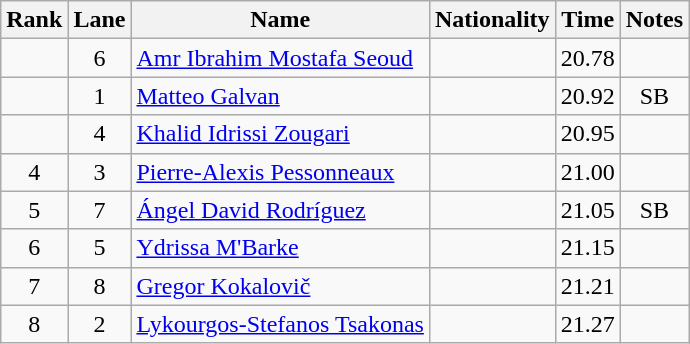<table class="wikitable sortable" style="text-align:center">
<tr>
<th>Rank</th>
<th>Lane</th>
<th>Name</th>
<th>Nationality</th>
<th>Time</th>
<th>Notes</th>
</tr>
<tr>
<td></td>
<td>6</td>
<td align=left><a href='#'>Amr Ibrahim Mostafa Seoud</a></td>
<td align=left></td>
<td>20.78</td>
<td></td>
</tr>
<tr>
<td></td>
<td>1</td>
<td align=left><a href='#'>Matteo Galvan</a></td>
<td align=left></td>
<td>20.92</td>
<td>SB</td>
</tr>
<tr>
<td></td>
<td>4</td>
<td align=left><a href='#'>Khalid Idrissi Zougari</a></td>
<td align=left></td>
<td>20.95</td>
<td></td>
</tr>
<tr>
<td>4</td>
<td>3</td>
<td align=left><a href='#'>Pierre-Alexis Pessonneaux</a></td>
<td align=left></td>
<td>21.00</td>
<td></td>
</tr>
<tr>
<td>5</td>
<td>7</td>
<td align=left><a href='#'>Ángel David Rodríguez</a></td>
<td align=left></td>
<td>21.05</td>
<td>SB</td>
</tr>
<tr>
<td>6</td>
<td>5</td>
<td align=left><a href='#'>Ydrissa M'Barke</a></td>
<td align=left></td>
<td>21.15</td>
<td></td>
</tr>
<tr>
<td>7</td>
<td>8</td>
<td align=left><a href='#'>Gregor Kokalovič</a></td>
<td align=left></td>
<td>21.21</td>
<td></td>
</tr>
<tr>
<td>8</td>
<td>2</td>
<td align=left><a href='#'>Lykourgos-Stefanos Tsakonas</a></td>
<td align=left></td>
<td>21.27</td>
<td></td>
</tr>
</table>
